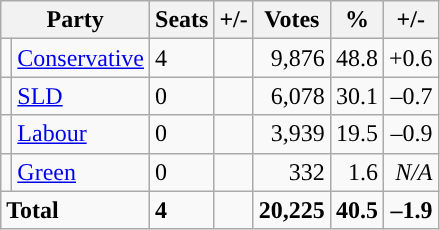<table class="wikitable sortable">
<tr>
<th colspan="2">Party</th>
<th>Seats</th>
<th>+/-</th>
<th>Votes</th>
<th>%</th>
<th>+/-</th>
</tr>
<tr>
<td style="background-color: "></td>
<td><a href='#'>Conservative</a></td>
<td>4</td>
<td></td>
<td style="text-align:right;">9,876</td>
<td style="text-align:right;">48.8</td>
<td style="text-align:right;">+0.6</td>
</tr>
<tr>
<td style="background-color: "></td>
<td><a href='#'>SLD</a></td>
<td>0</td>
<td></td>
<td style="text-align:right;">6,078</td>
<td style="text-align:right;">30.1</td>
<td style="text-align:right;">–0.7</td>
</tr>
<tr>
<td style="background-color: "></td>
<td><a href='#'>Labour</a></td>
<td>0</td>
<td></td>
<td style="text-align:right;">3,939</td>
<td style="text-align:right;">19.5</td>
<td style="text-align:right;">–0.9</td>
</tr>
<tr>
<td style="background-color: "></td>
<td><a href='#'>Green</a></td>
<td>0</td>
<td></td>
<td style="text-align:right;">332</td>
<td style="text-align:right;">1.6</td>
<td style="text-align:right;"><em>N/A</em></td>
</tr>
<tr>
<td colspan="2"><strong>Total</strong></td>
<td><strong>4</strong></td>
<td></td>
<td style="text-align:right;"><strong>20,225</strong></td>
<td style="text-align:right;"><strong>40.5</strong></td>
<td style="text-align:right;"><strong>–1.9</strong></td>
</tr>
</table>
